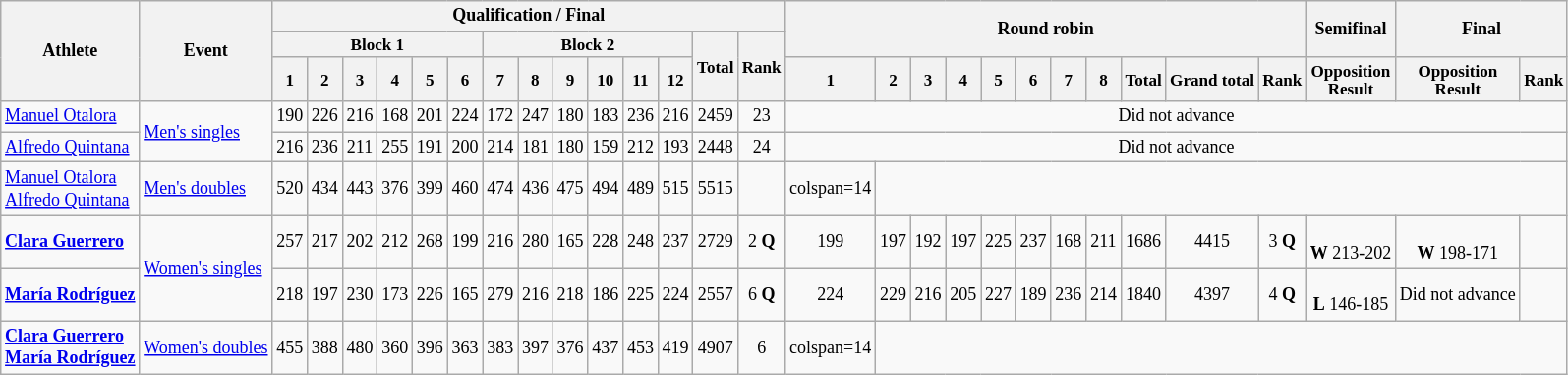<table class=wikitable style=font-size:75%;text-align:center>
<tr>
<th rowspan=3>Athlete</th>
<th rowspan=3>Event</th>
<th colspan=14>Qualification / Final</th>
<th colspan=11 rowspan=2>Round robin</th>
<th rowspan=2>Semifinal</th>
<th rowspan=2 colspan=2>Final</th>
</tr>
<tr style=font-size:95%>
<th colspan=6>Block 1</th>
<th colspan=6>Block 2</th>
<th rowspan=2>Total</th>
<th rowspan=2>Rank</th>
</tr>
<tr style=font-size:95%>
<th>1</th>
<th>2</th>
<th>3</th>
<th>4</th>
<th>5</th>
<th>6</th>
<th>7</th>
<th>8</th>
<th>9</th>
<th>10</th>
<th>11</th>
<th>12</th>
<th>1</th>
<th>2</th>
<th>3</th>
<th>4</th>
<th>5</th>
<th>6</th>
<th>7</th>
<th>8</th>
<th>Total</th>
<th>Grand total</th>
<th>Rank</th>
<th>Opposition<br>Result</th>
<th>Opposition<br>Result</th>
<th>Rank</th>
</tr>
<tr>
<td align=left><a href='#'>Manuel Otalora</a></td>
<td align=left rowspan=2><a href='#'>Men's singles</a></td>
<td>190</td>
<td>226</td>
<td>216</td>
<td>168</td>
<td>201</td>
<td>224</td>
<td>172</td>
<td>247</td>
<td>180</td>
<td>183</td>
<td>236</td>
<td>216</td>
<td>2459</td>
<td>23</td>
<td colspan=14>Did not advance</td>
</tr>
<tr>
<td align=left><a href='#'>Alfredo Quintana</a></td>
<td>216</td>
<td>236</td>
<td>211</td>
<td>255</td>
<td>191</td>
<td>200</td>
<td>214</td>
<td>181</td>
<td>180</td>
<td>159</td>
<td>212</td>
<td>193</td>
<td>2448</td>
<td>24</td>
<td colspan=14>Did not advance</td>
</tr>
<tr>
<td align=left><a href='#'>Manuel Otalora</a><br><a href='#'>Alfredo Quintana</a></td>
<td align=left><a href='#'>Men's doubles</a></td>
<td>520</td>
<td>434</td>
<td>443</td>
<td>376</td>
<td>399</td>
<td>460</td>
<td>474</td>
<td>436</td>
<td>475</td>
<td>494</td>
<td>489</td>
<td>515</td>
<td>5515</td>
<td></td>
<td>colspan=14 </td>
</tr>
<tr>
<td align=left><strong><a href='#'>Clara Guerrero</a></strong></td>
<td align=left rowspan=2><a href='#'>Women's singles</a></td>
<td>257</td>
<td>217</td>
<td>202</td>
<td>212</td>
<td>268</td>
<td>199</td>
<td>216</td>
<td>280</td>
<td>165</td>
<td>228</td>
<td>248</td>
<td>237</td>
<td>2729</td>
<td>2 <strong>Q</strong></td>
<td>199</td>
<td>197</td>
<td>192</td>
<td>197</td>
<td>225</td>
<td>237</td>
<td>168</td>
<td>211</td>
<td>1686</td>
<td>4415</td>
<td>3 <strong>Q</strong></td>
<td><br><strong>W</strong> 213-202</td>
<td><br><strong>W</strong> 198-171</td>
<td></td>
</tr>
<tr>
<td align=left><strong><a href='#'>María Rodríguez</a></strong></td>
<td>218</td>
<td>197</td>
<td>230</td>
<td>173</td>
<td>226</td>
<td>165</td>
<td>279</td>
<td>216</td>
<td>218</td>
<td>186</td>
<td>225</td>
<td>224</td>
<td>2557</td>
<td>6 <strong>Q</strong></td>
<td>224</td>
<td>229</td>
<td>216</td>
<td>205</td>
<td>227</td>
<td>189</td>
<td>236</td>
<td>214</td>
<td>1840</td>
<td>4397</td>
<td>4 <strong>Q</strong></td>
<td><br><strong>L</strong> 146-185</td>
<td>Did not advance</td>
<td></td>
</tr>
<tr>
<td align=left><strong><a href='#'>Clara Guerrero</a><br><a href='#'>María Rodríguez</a></strong></td>
<td align=left><a href='#'>Women's doubles</a></td>
<td>455</td>
<td>388</td>
<td>480</td>
<td>360</td>
<td>396</td>
<td>363</td>
<td>383</td>
<td>397</td>
<td>376</td>
<td>437</td>
<td>453</td>
<td>419</td>
<td>4907</td>
<td>6</td>
<td>colspan=14 </td>
</tr>
</table>
